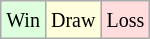<table class="wikitable">
<tr>
<td style="background: #ddffdd;"><small>Win</small></td>
<td bgcolor="#ffffdd"><small>Draw</small></td>
<td style="background: #ffdddd;"><small>Loss</small></td>
</tr>
</table>
